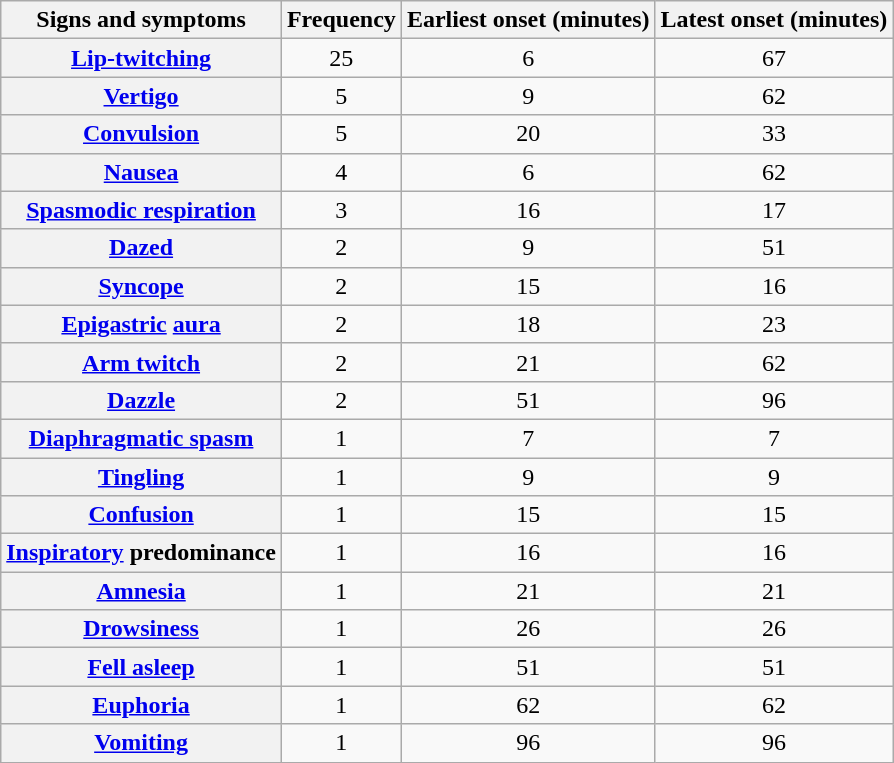<table class="wikitable sortable plainrowheaders" style="text-align:center;">
<tr>
<th scope="col">Signs and symptoms</th>
<th scope="col">Frequency</th>
<th scope="col">Earliest onset (minutes)</th>
<th scope="col">Latest onset (minutes)</th>
</tr>
<tr>
<th scope="row"><a href='#'>Lip-twitching</a></th>
<td>25</td>
<td>6</td>
<td>67</td>
</tr>
<tr>
<th scope="row"><a href='#'>Vertigo</a></th>
<td>5</td>
<td>9</td>
<td>62</td>
</tr>
<tr>
<th scope="row"><a href='#'>Convulsion</a></th>
<td>5</td>
<td>20</td>
<td>33</td>
</tr>
<tr>
<th scope="row"><a href='#'>Nausea</a></th>
<td>4</td>
<td>6</td>
<td>62</td>
</tr>
<tr>
<th scope="row"><a href='#'>Spasmodic respiration</a></th>
<td>3</td>
<td>16</td>
<td>17</td>
</tr>
<tr>
<th scope="row"><a href='#'>Dazed</a></th>
<td>2</td>
<td>9</td>
<td>51</td>
</tr>
<tr>
<th scope="row"><a href='#'>Syncope</a></th>
<td>2</td>
<td>15</td>
<td>16</td>
</tr>
<tr>
<th scope="row"><a href='#'>Epigastric</a> <a href='#'>aura</a></th>
<td>2</td>
<td>18</td>
<td>23</td>
</tr>
<tr>
<th scope="row"><a href='#'>Arm twitch</a></th>
<td>2</td>
<td>21</td>
<td>62</td>
</tr>
<tr>
<th scope="row"><a href='#'>Dazzle</a></th>
<td>2</td>
<td>51</td>
<td>96</td>
</tr>
<tr>
<th scope="row"><a href='#'>Diaphragmatic spasm</a></th>
<td>1</td>
<td>7</td>
<td>7</td>
</tr>
<tr>
<th scope="row"><a href='#'>Tingling</a></th>
<td>1</td>
<td>9</td>
<td>9</td>
</tr>
<tr>
<th scope="row"><a href='#'>Confusion</a></th>
<td>1</td>
<td>15</td>
<td>15</td>
</tr>
<tr>
<th scope="row"><a href='#'>Inspiratory</a> predominance</th>
<td>1</td>
<td>16</td>
<td>16</td>
</tr>
<tr>
<th scope="row"><a href='#'>Amnesia</a></th>
<td>1</td>
<td>21</td>
<td>21</td>
</tr>
<tr>
<th scope="row"><a href='#'>Drowsiness</a></th>
<td>1</td>
<td>26</td>
<td>26</td>
</tr>
<tr>
<th scope="row"><a href='#'>Fell asleep</a></th>
<td>1</td>
<td>51</td>
<td>51</td>
</tr>
<tr>
<th scope="row"><a href='#'>Euphoria</a></th>
<td>1</td>
<td>62</td>
<td>62</td>
</tr>
<tr>
<th scope="row"><a href='#'>Vomiting</a></th>
<td>1</td>
<td>96</td>
<td>96</td>
</tr>
</table>
